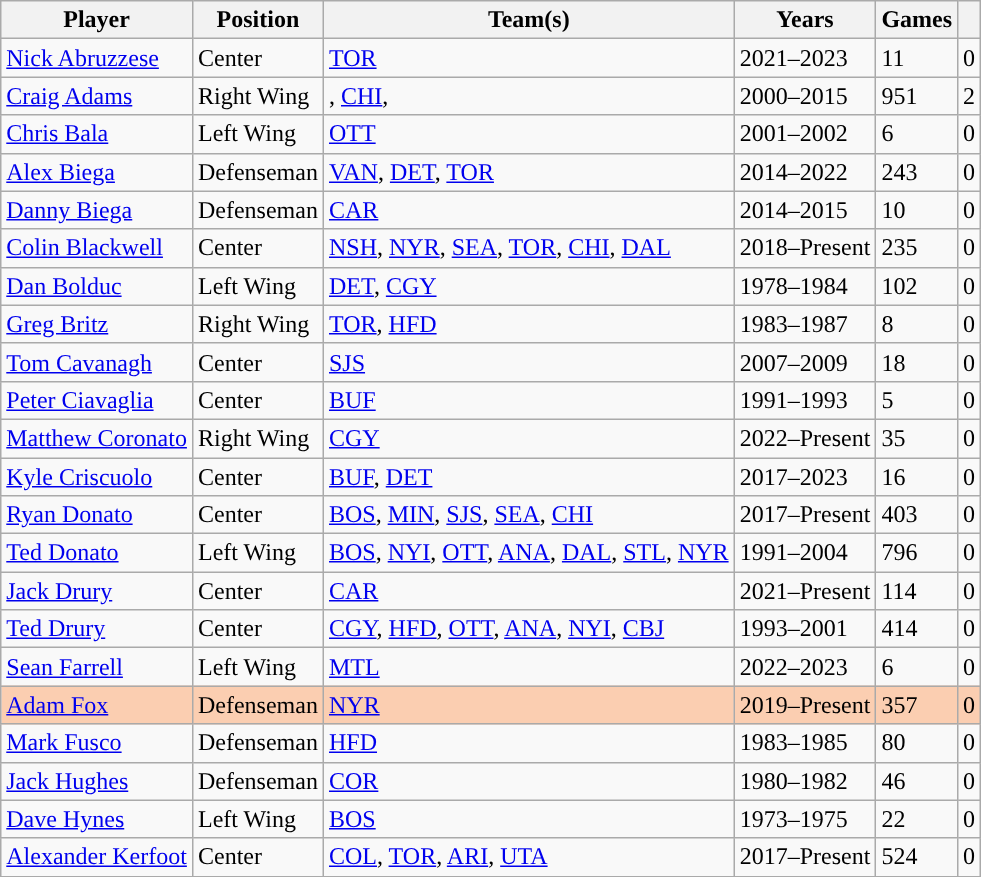<table class="wikitable">
<tr>
<th>Player</th>
<th>Position</th>
<th>Team(s)</th>
<th>Years</th>
<th>Games</th>
<th><a href='#'></a></th>
</tr>
<tr>
<td><a href='#'>Nick Abruzzese</a></td>
<td>Center</td>
<td><a href='#'>TOR</a></td>
<td>2021–2023</td>
<td>11</td>
<td>0</td>
</tr>
<tr>
<td><a href='#'>Craig Adams</a></td>
<td>Right Wing</td>
<td><span><strong></strong></span>, <a href='#'>CHI</a>, <span><strong></strong></span></td>
<td>2000–2015</td>
<td>951</td>
<td>2</td>
</tr>
<tr>
<td><a href='#'>Chris Bala</a></td>
<td>Left Wing</td>
<td><a href='#'>OTT</a></td>
<td>2001–2002</td>
<td>6</td>
<td>0</td>
</tr>
<tr>
<td><a href='#'>Alex Biega</a></td>
<td>Defenseman</td>
<td><a href='#'>VAN</a>, <a href='#'>DET</a>, <a href='#'>TOR</a></td>
<td>2014–2022</td>
<td>243</td>
<td>0</td>
</tr>
<tr>
<td><a href='#'>Danny Biega</a></td>
<td>Defenseman</td>
<td><a href='#'>CAR</a></td>
<td>2014–2015</td>
<td>10</td>
<td>0</td>
</tr>
<tr>
<td><a href='#'>Colin Blackwell</a></td>
<td>Center</td>
<td><a href='#'>NSH</a>, <a href='#'>NYR</a>, <a href='#'>SEA</a>, <a href='#'>TOR</a>, <a href='#'>CHI</a>, <a href='#'>DAL</a></td>
<td>2018–Present</td>
<td>235</td>
<td>0</td>
</tr>
<tr>
<td><a href='#'>Dan Bolduc</a></td>
<td>Left Wing</td>
<td><a href='#'>DET</a>, <a href='#'>CGY</a></td>
<td>1978–1984</td>
<td>102</td>
<td>0</td>
</tr>
<tr>
<td><a href='#'>Greg Britz</a></td>
<td>Right Wing</td>
<td><a href='#'>TOR</a>, <a href='#'>HFD</a></td>
<td>1983–1987</td>
<td>8</td>
<td>0</td>
</tr>
<tr>
<td><a href='#'>Tom Cavanagh</a></td>
<td>Center</td>
<td><a href='#'>SJS</a></td>
<td>2007–2009</td>
<td>18</td>
<td>0</td>
</tr>
<tr>
<td><a href='#'>Peter Ciavaglia</a></td>
<td>Center</td>
<td><a href='#'>BUF</a></td>
<td>1991–1993</td>
<td>5</td>
<td>0</td>
</tr>
<tr>
<td><a href='#'>Matthew Coronato</a></td>
<td>Right Wing</td>
<td><a href='#'>CGY</a></td>
<td>2022–Present</td>
<td>35</td>
<td>0</td>
</tr>
<tr>
<td><a href='#'>Kyle Criscuolo</a></td>
<td>Center</td>
<td><a href='#'>BUF</a>, <a href='#'>DET</a></td>
<td>2017–2023</td>
<td>16</td>
<td>0</td>
</tr>
<tr>
<td><a href='#'>Ryan Donato</a></td>
<td>Center</td>
<td><a href='#'>BOS</a>, <a href='#'>MIN</a>, <a href='#'>SJS</a>, <a href='#'>SEA</a>, <a href='#'>CHI</a></td>
<td>2017–Present</td>
<td>403</td>
<td>0</td>
</tr>
<tr>
<td><a href='#'>Ted Donato</a></td>
<td>Left Wing</td>
<td><a href='#'>BOS</a>, <a href='#'>NYI</a>, <a href='#'>OTT</a>, <a href='#'>ANA</a>, <a href='#'>DAL</a>, <a href='#'>STL</a>, <a href='#'>NYR</a></td>
<td>1991–2004</td>
<td>796</td>
<td>0</td>
</tr>
<tr>
<td><a href='#'>Jack Drury</a></td>
<td>Center</td>
<td><a href='#'>CAR</a></td>
<td>2021–Present</td>
<td>114</td>
<td>0</td>
</tr>
<tr>
<td><a href='#'>Ted Drury</a></td>
<td>Center</td>
<td><a href='#'>CGY</a>, <a href='#'>HFD</a>, <a href='#'>OTT</a>, <a href='#'>ANA</a>, <a href='#'>NYI</a>, <a href='#'>CBJ</a></td>
<td>1993–2001</td>
<td>414</td>
<td>0</td>
</tr>
<tr>
<td><a href='#'>Sean Farrell</a></td>
<td>Left Wing</td>
<td><a href='#'>MTL</a></td>
<td>2022–2023</td>
<td>6</td>
<td>0</td>
</tr>
<tr bgcolor=FBCEB1>
<td><a href='#'>Adam Fox</a></td>
<td>Defenseman</td>
<td><a href='#'>NYR</a></td>
<td>2019–Present</td>
<td>357</td>
<td>0</td>
</tr>
<tr>
<td><a href='#'>Mark Fusco</a></td>
<td>Defenseman</td>
<td><a href='#'>HFD</a></td>
<td>1983–1985</td>
<td>80</td>
<td>0</td>
</tr>
<tr>
<td><a href='#'>Jack Hughes</a></td>
<td>Defenseman</td>
<td><a href='#'>COR</a></td>
<td>1980–1982</td>
<td>46</td>
<td>0</td>
</tr>
<tr>
<td><a href='#'>Dave Hynes</a></td>
<td>Left Wing</td>
<td><a href='#'>BOS</a></td>
<td>1973–1975</td>
<td>22</td>
<td>0</td>
</tr>
<tr>
<td><a href='#'>Alexander Kerfoot</a></td>
<td>Center</td>
<td><a href='#'>COL</a>, <a href='#'>TOR</a>, <a href='#'>ARI</a>, <a href='#'>UTA</a></td>
<td>2017–Present</td>
<td>524</td>
<td>0</td>
</tr>
<tr>
</tr>
</table>
